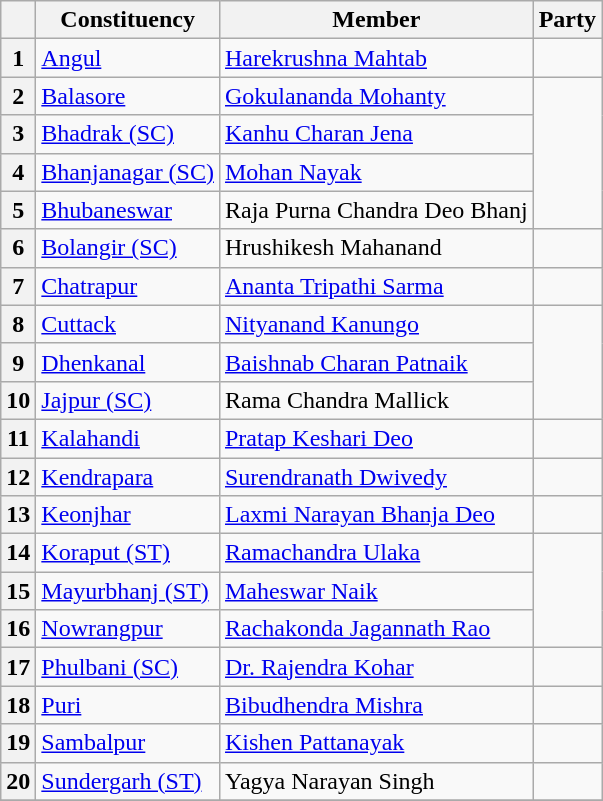<table class="wikitable sortable">
<tr>
<th></th>
<th>Constituency</th>
<th>Member</th>
<th colspan=2>Party</th>
</tr>
<tr>
<th>1</th>
<td><a href='#'>Angul</a></td>
<td><a href='#'>Harekrushna Mahtab</a></td>
<td></td>
</tr>
<tr>
<th>2</th>
<td><a href='#'>Balasore</a></td>
<td><a href='#'>Gokulananda Mohanty</a></td>
</tr>
<tr>
<th>3</th>
<td><a href='#'>Bhadrak (SC)</a></td>
<td><a href='#'>Kanhu Charan Jena</a></td>
</tr>
<tr>
<th>4</th>
<td><a href='#'>Bhanjanagar (SC)</a></td>
<td><a href='#'>Mohan Nayak</a></td>
</tr>
<tr>
<th>5</th>
<td><a href='#'>Bhubaneswar</a></td>
<td>Raja Purna Chandra Deo Bhanj</td>
</tr>
<tr>
<th>6</th>
<td><a href='#'>Bolangir (SC)</a></td>
<td>Hrushikesh Mahanand</td>
<td></td>
</tr>
<tr>
<th>7</th>
<td><a href='#'>Chatrapur</a></td>
<td><a href='#'>Ananta Tripathi Sarma</a></td>
<td></td>
</tr>
<tr>
<th>8</th>
<td><a href='#'>Cuttack</a></td>
<td><a href='#'>Nityanand Kanungo</a></td>
</tr>
<tr>
<th>9</th>
<td><a href='#'>Dhenkanal</a></td>
<td><a href='#'>Baishnab Charan Patnaik</a></td>
</tr>
<tr>
<th>10</th>
<td><a href='#'>Jajpur (SC)</a></td>
<td>Rama Chandra Mallick</td>
</tr>
<tr>
<th>11</th>
<td><a href='#'>Kalahandi</a></td>
<td><a href='#'>Pratap Keshari Deo</a></td>
<td></td>
</tr>
<tr>
<th>12</th>
<td><a href='#'>Kendrapara</a></td>
<td><a href='#'>Surendranath Dwivedy</a></td>
<td></td>
</tr>
<tr>
<th>13</th>
<td><a href='#'>Keonjhar</a></td>
<td><a href='#'>Laxmi Narayan Bhanja Deo</a></td>
<td></td>
</tr>
<tr>
<th>14</th>
<td><a href='#'>Koraput (ST)</a></td>
<td><a href='#'>Ramachandra Ulaka</a></td>
</tr>
<tr>
<th>15</th>
<td><a href='#'>Mayurbhanj (ST)</a></td>
<td><a href='#'>Maheswar Naik</a></td>
</tr>
<tr>
<th>16</th>
<td><a href='#'>Nowrangpur</a></td>
<td><a href='#'>Rachakonda Jagannath Rao</a></td>
</tr>
<tr>
<th>17</th>
<td><a href='#'>Phulbani (SC)</a></td>
<td><a href='#'>Dr. Rajendra Kohar</a></td>
<td></td>
</tr>
<tr>
<th>18</th>
<td><a href='#'>Puri</a></td>
<td><a href='#'>Bibudhendra Mishra</a></td>
<td></td>
</tr>
<tr>
<th>19</th>
<td><a href='#'>Sambalpur</a></td>
<td><a href='#'>Kishen Pattanayak</a></td>
<td></td>
</tr>
<tr>
<th>20</th>
<td><a href='#'>Sundergarh (ST)</a></td>
<td>Yagya Narayan Singh</td>
<td></td>
</tr>
<tr>
</tr>
</table>
